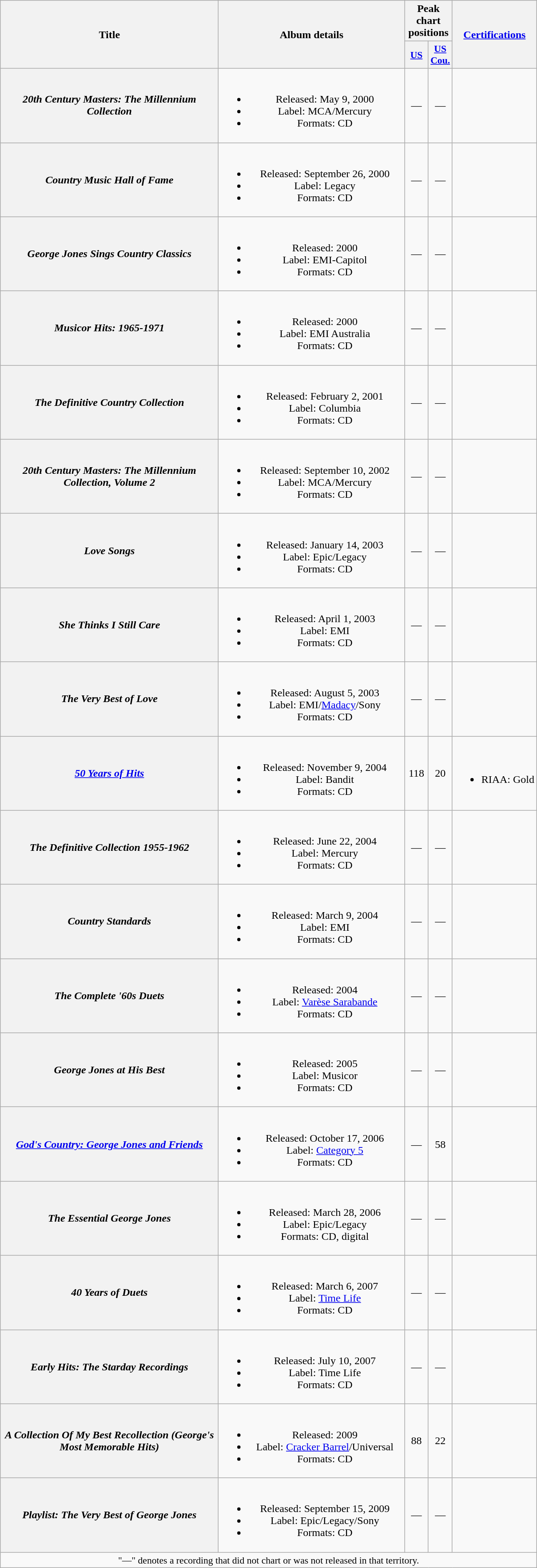<table class="wikitable plainrowheaders" style="text-align:center;">
<tr>
<th scope="col" rowspan="2" style="width:20em;">Title</th>
<th scope="col" rowspan="2" style="width:17em;">Album details</th>
<th scope="col" colspan="2">Peak chart<br> positions</th>
<th scope="col" rowspan="2"><a href='#'>Certifications</a></th>
</tr>
<tr>
<th scope="col" style="width:2em;font-size:90%;"><a href='#'>US</a><br></th>
<th scope="col" style="width:2em;font-size:90%;"><a href='#'>US<br>Cou.</a><br></th>
</tr>
<tr>
<th scope="row"><em>20th Century Masters: The Millennium Collection</em></th>
<td><br><ul><li>Released: May 9, 2000</li><li>Label: MCA/Mercury</li><li>Formats: CD</li></ul></td>
<td>—</td>
<td>—</td>
<td></td>
</tr>
<tr>
<th scope="row"><em>Country Music Hall of Fame</em></th>
<td><br><ul><li>Released: September 26, 2000</li><li>Label: Legacy</li><li>Formats: CD</li></ul></td>
<td>—</td>
<td>—</td>
<td></td>
</tr>
<tr>
<th scope="row"><em>George Jones Sings Country Classics</em></th>
<td><br><ul><li>Released: 2000</li><li>Label: EMI-Capitol</li><li>Formats: CD</li></ul></td>
<td>—</td>
<td>—</td>
<td></td>
</tr>
<tr>
<th scope="row"><em>Musicor Hits: 1965-1971</em></th>
<td><br><ul><li>Released: 2000</li><li>Label: EMI Australia</li><li>Formats: CD</li></ul></td>
<td>—</td>
<td>—</td>
<td></td>
</tr>
<tr>
<th scope="row"><em>The Definitive Country Collection</em></th>
<td><br><ul><li>Released: February 2, 2001</li><li>Label: Columbia</li><li>Formats: CD</li></ul></td>
<td>—</td>
<td>—</td>
<td></td>
</tr>
<tr>
<th scope="row"><em>20th Century Masters: The Millennium Collection, Volume 2</em></th>
<td><br><ul><li>Released: September 10, 2002</li><li>Label: MCA/Mercury</li><li>Formats: CD</li></ul></td>
<td>—</td>
<td>—</td>
<td></td>
</tr>
<tr>
<th scope="row"><em>Love Songs</em></th>
<td><br><ul><li>Released: January 14, 2003</li><li>Label: Epic/Legacy</li><li>Formats: CD</li></ul></td>
<td>—</td>
<td>—</td>
<td></td>
</tr>
<tr>
<th scope="row"><em>She Thinks I Still Care</em></th>
<td><br><ul><li>Released: April 1, 2003</li><li>Label: EMI</li><li>Formats: CD</li></ul></td>
<td>—</td>
<td>—</td>
<td></td>
</tr>
<tr>
<th scope="row"><em>The Very Best of Love</em></th>
<td><br><ul><li>Released: August 5, 2003</li><li>Label: EMI/<a href='#'>Madacy</a>/Sony</li><li>Formats: CD</li></ul></td>
<td>—</td>
<td>—</td>
<td></td>
</tr>
<tr>
<th scope="row"><em><a href='#'>50 Years of Hits</a></em></th>
<td><br><ul><li>Released: November 9, 2004</li><li>Label: Bandit</li><li>Formats: CD</li></ul></td>
<td>118</td>
<td>20</td>
<td><br><ul><li>RIAA: Gold</li></ul></td>
</tr>
<tr>
<th scope="row"><em>The Definitive Collection 1955-1962</em></th>
<td><br><ul><li>Released: June 22, 2004</li><li>Label: Mercury</li><li>Formats: CD</li></ul></td>
<td>—</td>
<td>—</td>
<td></td>
</tr>
<tr>
<th scope="row"><em>Country Standards</em></th>
<td><br><ul><li>Released: March 9, 2004</li><li>Label: EMI</li><li>Formats: CD</li></ul></td>
<td>—</td>
<td>—</td>
<td></td>
</tr>
<tr>
<th scope="row"><em>The Complete '60s Duets</em><br></th>
<td><br><ul><li>Released: 2004</li><li>Label: <a href='#'>Varèse Sarabande</a></li><li>Formats: CD</li></ul></td>
<td>—</td>
<td>—</td>
<td></td>
</tr>
<tr>
<th scope="row"><em>George Jones at His Best</em></th>
<td><br><ul><li>Released: 2005</li><li>Label: Musicor</li><li>Formats: CD</li></ul></td>
<td>—</td>
<td>—</td>
<td></td>
</tr>
<tr>
<th scope="row"><em><a href='#'>God's Country: George Jones and Friends</a></em></th>
<td><br><ul><li>Released: October 17, 2006</li><li>Label: <a href='#'>Category 5</a></li><li>Formats: CD</li></ul></td>
<td>—</td>
<td>58</td>
<td></td>
</tr>
<tr>
<th scope="row"><em>The Essential George Jones</em></th>
<td><br><ul><li>Released: March 28, 2006</li><li>Label: Epic/Legacy</li><li>Formats: CD, digital</li></ul></td>
<td>—</td>
<td>—</td>
<td></td>
</tr>
<tr>
<th scope="row"><em>40 Years of Duets</em></th>
<td><br><ul><li>Released: March 6, 2007</li><li>Label: <a href='#'>Time Life</a></li><li>Formats: CD</li></ul></td>
<td>—</td>
<td>—</td>
<td></td>
</tr>
<tr>
<th scope="row"><em>Early Hits: The Starday Recordings</em></th>
<td><br><ul><li>Released: July 10, 2007</li><li>Label: Time Life</li><li>Formats: CD</li></ul></td>
<td>—</td>
<td>—</td>
<td></td>
</tr>
<tr>
<th scope="row"><em>A Collection Of My Best Recollection (George's Most Memorable Hits)</em></th>
<td><br><ul><li>Released: 2009</li><li>Label: <a href='#'>Cracker Barrel</a>/Universal</li><li>Formats: CD</li></ul></td>
<td>88</td>
<td>22</td>
<td></td>
</tr>
<tr>
<th scope="row"><em>Playlist: The Very Best of George Jones</em></th>
<td><br><ul><li>Released: September 15, 2009</li><li>Label: Epic/Legacy/Sony</li><li>Formats: CD</li></ul></td>
<td>—</td>
<td>—</td>
<td></td>
</tr>
<tr>
<td colspan="5" style="font-size:90%">"—" denotes a recording that did not chart or was not released in that territory.</td>
</tr>
</table>
